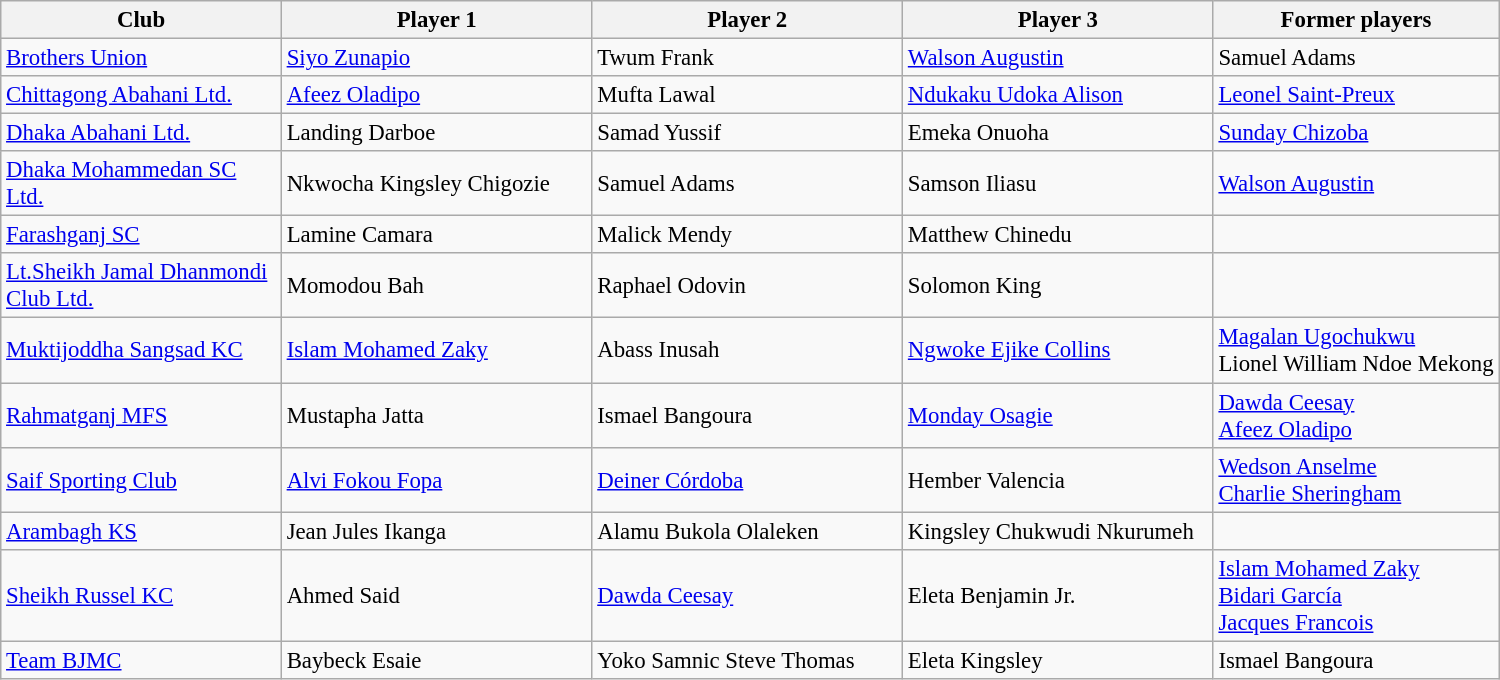<table class="wikitable" style="font-size:95%;">
<tr>
<th width="180">Club</th>
<th width="200">Player 1</th>
<th width="200">Player 2</th>
<th width="200">Player 3</th>
<th>Former players</th>
</tr>
<tr>
<td><a href='#'>Brothers Union</a></td>
<td> <a href='#'>Siyo Zunapio</a></td>
<td> Twum Frank</td>
<td> <a href='#'>Walson Augustin</a></td>
<td> Samuel Adams</td>
</tr>
<tr>
<td><a href='#'>Chittagong Abahani Ltd.</a></td>
<td> <a href='#'>Afeez Oladipo</a></td>
<td> Mufta Lawal</td>
<td> <a href='#'>Ndukaku Udoka Alison</a></td>
<td> <a href='#'>Leonel Saint-Preux</a></td>
</tr>
<tr>
<td><a href='#'>Dhaka Abahani Ltd.</a></td>
<td> Landing Darboe</td>
<td> Samad Yussif</td>
<td> Emeka Onuoha</td>
<td> <a href='#'>Sunday Chizoba</a></td>
</tr>
<tr>
<td><a href='#'>Dhaka Mohammedan SC Ltd.</a></td>
<td> Nkwocha Kingsley Chigozie</td>
<td> Samuel Adams</td>
<td> Samson Iliasu</td>
<td> <a href='#'>Walson Augustin</a></td>
</tr>
<tr>
<td><a href='#'>Farashganj SC</a></td>
<td> Lamine Camara</td>
<td> Malick Mendy</td>
<td> Matthew Chinedu</td>
<td></td>
</tr>
<tr>
<td><a href='#'>Lt.Sheikh Jamal Dhanmondi Club Ltd.</a></td>
<td> Momodou Bah</td>
<td> Raphael Odovin</td>
<td> Solomon King</td>
<td></td>
</tr>
<tr>
<td><a href='#'>Muktijoddha Sangsad KC</a></td>
<td> <a href='#'>Islam Mohamed Zaky</a></td>
<td> Abass Inusah</td>
<td> <a href='#'>Ngwoke Ejike Collins</a><br></td>
<td> <a href='#'>Magalan Ugochukwu</a><br> Lionel William Ndoe Mekong</td>
</tr>
<tr>
<td><a href='#'>Rahmatganj MFS</a></td>
<td> Mustapha Jatta</td>
<td> Ismael Bangoura<br></td>
<td> <a href='#'>Monday Osagie</a></td>
<td> <a href='#'>Dawda Ceesay</a><br> <a href='#'>Afeez Oladipo</a></td>
</tr>
<tr>
<td><a href='#'>Saif Sporting Club</a></td>
<td> <a href='#'>Alvi Fokou Fopa</a></td>
<td> <a href='#'>Deiner Córdoba</a></td>
<td> Hember Valencia</td>
<td> <a href='#'>Wedson Anselme</a><br> <a href='#'>Charlie Sheringham</a></td>
</tr>
<tr>
<td><a href='#'>Arambagh KS</a></td>
<td> Jean Jules Ikanga</td>
<td> Alamu Bukola Olaleken</td>
<td> Kingsley Chukwudi Nkurumeh</td>
<td></td>
</tr>
<tr>
<td><a href='#'>Sheikh Russel KC</a></td>
<td> Ahmed Said</td>
<td> <a href='#'>Dawda Ceesay</a></td>
<td> Eleta Benjamin Jr.</td>
<td> <a href='#'>Islam Mohamed Zaky</a><br> <a href='#'>Bidari García</a><br> <a href='#'>Jacques Francois</a></td>
</tr>
<tr>
<td><a href='#'>Team BJMC</a></td>
<td> Baybeck Esaie</td>
<td> Yoko Samnic Steve Thomas</td>
<td> Eleta Kingsley</td>
<td> Ismael Bangoura</td>
</tr>
</table>
